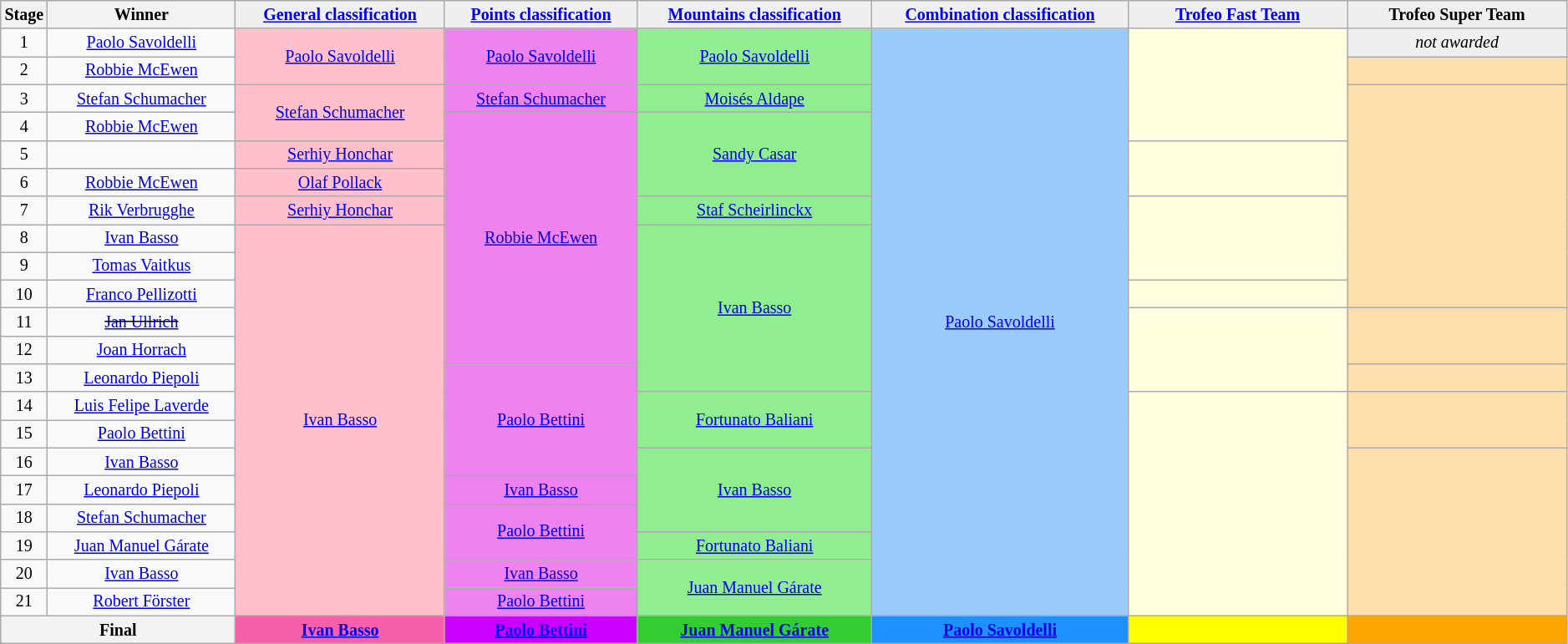<table class="wikitable" style="text-align: center; font-size:smaller;">
<tr style="background:#efefef;">
<th style="width:1%;">Stage</th>
<th style="width:12%;">Winner</th>
<th style="background:#efefef; style=;"width:14%;"><a href='#'>General classification</a><br></th>
<th style="background:#efefef; style=;"width:14%;"><a href='#'>Points classification</a><br></th>
<th style="background:#efefef; style=;"width:14%;"><a href='#'>Mountains classification</a><br></th>
<th style="background:#efefef; style=;"width:14%;"><a href='#'>Combination classification</a><br></th>
<th style="background:#efefef; width:14%;"><a href='#'>Trofeo Fast Team</a></th>
<th style="background:#efefef; width:14%;">Trofeo Super Team</th>
</tr>
<tr>
<td>1</td>
<td><a href='#'>Paolo Savoldelli</a></td>
<td style="background:pink;" rowspan="2"><a href='#'>Paolo Savoldelli</a></td>
<td style="background:violet;" rowspan="2"><a href='#'>Paolo Savoldelli</a></td>
<td style="background:lightgreen;" rowspan="2"><a href='#'>Paolo Savoldelli</a></td>
<td style="background:#99CBFF;" rowspan="21"><a href='#'>Paolo Savoldelli</a></td>
<td style="background:lightyellow;" rowspan="4"></td>
<td style="background:#EFEFEF;"><em>not awarded</em></td>
</tr>
<tr>
<td>2</td>
<td><a href='#'>Robbie McEwen</a></td>
<td style="background:navajowhite;"></td>
</tr>
<tr>
<td>3</td>
<td><a href='#'>Stefan Schumacher</a></td>
<td style="background:pink;" rowspan="2"><a href='#'>Stefan Schumacher</a></td>
<td style="background:violet;" rowspan="1"><a href='#'>Stefan Schumacher</a></td>
<td style="background:lightgreen;" rowspan="1"><a href='#'>Moisés Aldape</a></td>
<td style="background:navajowhite;" rowspan="8"></td>
</tr>
<tr>
<td>4</td>
<td><a href='#'>Robbie McEwen</a></td>
<td style="background:violet;" rowspan="9"><a href='#'>Robbie McEwen</a></td>
<td style="background:lightgreen;" rowspan="3"><a href='#'>Sandy Casar</a></td>
</tr>
<tr>
<td>5</td>
<td></td>
<td style="background:pink;" rowspan="1"><a href='#'>Serhiy Honchar</a></td>
<td style="background:lightyellow;" rowspan="2"></td>
</tr>
<tr>
<td>6</td>
<td><a href='#'>Robbie McEwen</a></td>
<td style="background:pink;" rowspan="1"><a href='#'>Olaf Pollack</a></td>
</tr>
<tr>
<td>7</td>
<td><a href='#'>Rik Verbrugghe</a></td>
<td style="background:pink;" rowspan="1"><a href='#'>Serhiy Honchar</a></td>
<td style="background:lightgreen;" rowspan="1"><a href='#'>Staf Scheirlinckx</a></td>
<td style="background:lightyellow;" rowspan="3"></td>
</tr>
<tr>
<td>8</td>
<td><a href='#'>Ivan Basso</a></td>
<td style="background:pink;" rowspan="14"><a href='#'>Ivan Basso</a></td>
<td style="background:lightgreen;" rowspan="6"><a href='#'>Ivan Basso</a></td>
</tr>
<tr>
<td>9</td>
<td><a href='#'>Tomas Vaitkus</a></td>
</tr>
<tr>
<td>10</td>
<td><a href='#'>Franco Pellizotti</a></td>
<td style="background:lightyellow;"></td>
</tr>
<tr>
<td>11</td>
<td><s><a href='#'>Jan Ullrich</a></s></td>
<td style="background:lightyellow;" rowspan="3"></td>
<td style="background:navajowhite;" rowspan="2"></td>
</tr>
<tr>
<td>12</td>
<td><a href='#'>Joan Horrach</a></td>
</tr>
<tr>
<td>13</td>
<td><a href='#'>Leonardo Piepoli</a></td>
<td style="background:violet;" rowspan="4"><a href='#'>Paolo Bettini</a></td>
<td style="background:navajowhite;"></td>
</tr>
<tr>
<td>14</td>
<td><a href='#'>Luis Felipe Laverde</a></td>
<td style="background:lightgreen;" rowspan="2"><a href='#'>Fortunato Baliani</a></td>
<td style="background:lightyellow;" rowspan="8"></td>
<td style="background:navajowhite;" rowspan="2"></td>
</tr>
<tr>
<td>15</td>
<td><a href='#'>Paolo Bettini</a></td>
</tr>
<tr>
<td>16</td>
<td><a href='#'>Ivan Basso</a></td>
<td style="background:lightgreen;" rowspan="3"><a href='#'>Ivan Basso</a></td>
<td style="background:navajowhite;" rowspan="6"></td>
</tr>
<tr>
<td>17</td>
<td><a href='#'>Leonardo Piepoli</a></td>
<td style="background:violet;" rowspan="1"><a href='#'>Ivan Basso</a></td>
</tr>
<tr>
<td>18</td>
<td><a href='#'>Stefan Schumacher</a></td>
<td style="background:violet;" rowspan="2"><a href='#'>Paolo Bettini</a></td>
</tr>
<tr>
<td>19</td>
<td><a href='#'>Juan Manuel Gárate</a></td>
<td style="background:lightgreen;" rowspan="1"><a href='#'>Fortunato Baliani</a></td>
</tr>
<tr>
<td>20</td>
<td><a href='#'>Ivan Basso</a></td>
<td style="background:violet;" rowspan="1"><a href='#'>Ivan Basso</a></td>
<td style="background:lightgreen;" rowspan="2"><a href='#'>Juan Manuel Gárate</a></td>
</tr>
<tr>
<td>21</td>
<td><a href='#'>Robert Förster</a></td>
<td style="background:violet;" rowspan="1"><a href='#'>Paolo Bettini</a></td>
</tr>
<tr>
<th colspan=2><strong>Final</strong></th>
<th style="background:#F660AB;"><strong><a href='#'>Ivan Basso</a></strong></th>
<th style="background:#c0f;"><strong><a href='#'>Paolo Bettini</a></strong></th>
<th style="background:#32CD32;"><strong><a href='#'>Juan Manuel Gárate</a></strong></th>
<th style="background:dodgerblue;"><strong><a href='#'>Paolo Savoldelli</a></strong></th>
<th style="background:yellow;"><strong></strong></th>
<th style="background:orange;"><strong></strong></th>
</tr>
</table>
